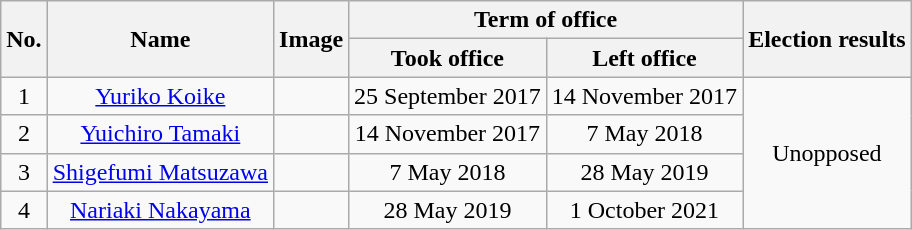<table class="wikitable" style="text-align:center">
<tr>
<th rowspan="2">No.</th>
<th rowspan="2">Name</th>
<th rowspan="2">Image</th>
<th colspan="2">Term of office</th>
<th rowspan="2">Election results</th>
</tr>
<tr>
<th>Took office</th>
<th>Left office</th>
</tr>
<tr>
<td>1</td>
<td><a href='#'>Yuriko Koike</a></td>
<td></td>
<td>25 September 2017</td>
<td>14 November 2017</td>
<td rowspan="4">Unopposed</td>
</tr>
<tr>
<td>2</td>
<td><a href='#'>Yuichiro Tamaki</a></td>
<td></td>
<td>14 November 2017</td>
<td>7 May 2018</td>
</tr>
<tr>
<td>3</td>
<td><a href='#'>Shigefumi Matsuzawa</a></td>
<td></td>
<td>7 May 2018</td>
<td>28 May 2019</td>
</tr>
<tr>
<td>4</td>
<td><a href='#'>Nariaki Nakayama</a></td>
<td></td>
<td>28 May 2019</td>
<td>1 October 2021</td>
</tr>
</table>
